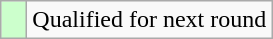<table class="wikitable">
<tr>
<td style="width:10px; background:#cfc"></td>
<td>Qualified for next round</td>
</tr>
</table>
